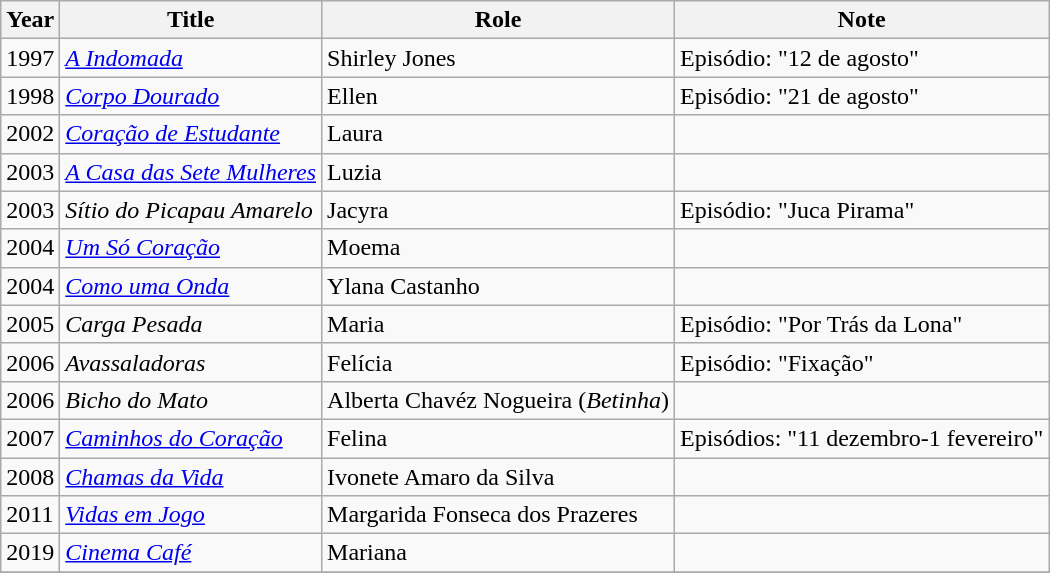<table class="wikitable">
<tr>
<th>Year</th>
<th>Title</th>
<th>Role</th>
<th>Note</th>
</tr>
<tr>
<td>1997</td>
<td><em><a href='#'>A Indomada</a></em></td>
<td>Shirley Jones</td>
<td>Episódio: "12 de agosto"</td>
</tr>
<tr>
<td>1998</td>
<td><em><a href='#'>Corpo Dourado</a></em></td>
<td>Ellen</td>
<td>Episódio: "21 de agosto"</td>
</tr>
<tr>
<td>2002</td>
<td><em><a href='#'>Coração de Estudante</a></em></td>
<td>Laura</td>
<td></td>
</tr>
<tr>
<td>2003</td>
<td><em><a href='#'>A Casa das Sete Mulheres</a></em></td>
<td>Luzia</td>
<td></td>
</tr>
<tr>
<td>2003</td>
<td><em>Sítio do Picapau Amarelo</em></td>
<td>Jacyra</td>
<td>Episódio: "Juca Pirama"</td>
</tr>
<tr>
<td>2004</td>
<td><em><a href='#'>Um Só Coração</a></em></td>
<td>Moema</td>
<td></td>
</tr>
<tr>
<td>2004</td>
<td><em><a href='#'>Como uma Onda</a></em></td>
<td>Ylana Castanho</td>
<td></td>
</tr>
<tr>
<td>2005</td>
<td><em>Carga Pesada</em></td>
<td>Maria</td>
<td>Episódio: "Por Trás da Lona"</td>
</tr>
<tr>
<td>2006</td>
<td><em>Avassaladoras</em></td>
<td>Felícia</td>
<td>Episódio: "Fixação"</td>
</tr>
<tr>
<td>2006</td>
<td><em>Bicho do Mato</em></td>
<td>Alberta Chavéz Nogueira (<em>Betinha</em>)</td>
<td></td>
</tr>
<tr>
<td>2007</td>
<td><em><a href='#'>Caminhos do Coração</a></em></td>
<td>Felina</td>
<td>Episódios: "11 dezembro-1 fevereiro"</td>
</tr>
<tr>
<td>2008</td>
<td><em><a href='#'>Chamas da Vida</a></em></td>
<td>Ivonete Amaro da Silva</td>
<td></td>
</tr>
<tr>
<td>2011</td>
<td><em><a href='#'>Vidas em Jogo</a></em></td>
<td>Margarida Fonseca dos Prazeres</td>
<td></td>
</tr>
<tr>
<td>2019</td>
<td><em><a href='#'>Cinema Café</a></em></td>
<td>Mariana</td>
<td></td>
</tr>
<tr>
</tr>
</table>
